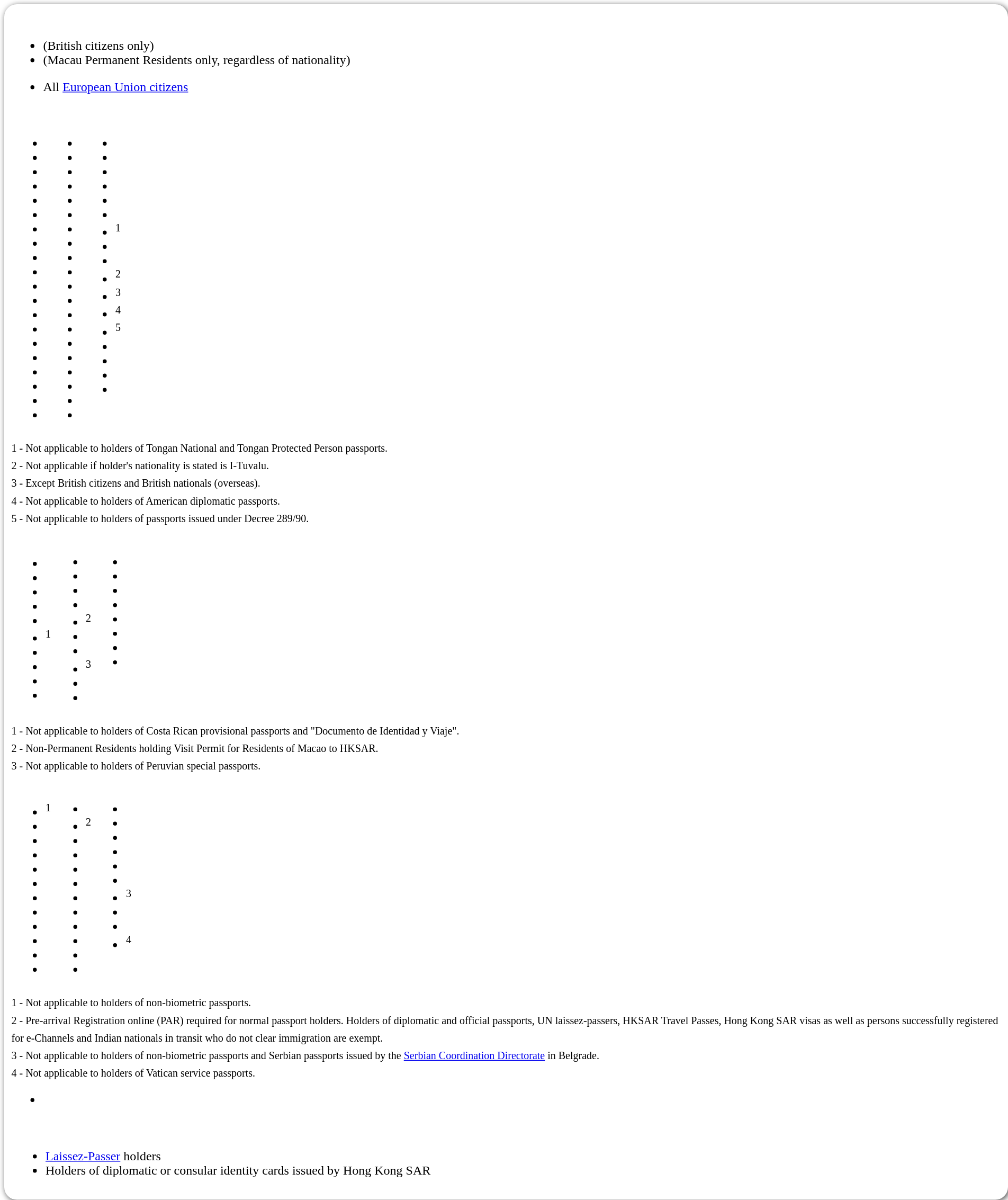<table style=" border-radius:1em; box-shadow: 0.1em 0.1em 0.5em rgba(0,0,0,0.75); background-color: white; border: 1px solid white; padding: 5px;">
<tr style="vertical-align:top;">
<td><br><ul><li> (British citizens only)</li><li>  (Macau Permanent Residents only, regardless of nationality)</li></ul><ul><li> All <a href='#'>European Union citizens</a></li></ul><table>
<tr>
<td><br><ul><li></li><li></li><li></li><li></li><li></li><li></li><li></li><li></li><li></li><li></li><li></li><li></li><li></li><li></li><li></li><li></li><li></li><li></li><li></li><li></li></ul></td>
<td valign=top><br><ul><li></li><li></li><li></li><li></li><li></li><li></li><li></li><li></li><li></li><li></li><li></li><li></li><li></li><li></li><li></li><li></li><li></li><li></li><li></li><li></li></ul></td>
<td valign=top><br><ul><li></li><li></li><li></li><li></li><li></li><li></li><li><sup>1</sup></li><li></li><li></li><li><sup>2</sup></li><li><sup>3</sup></li><li><sup>4</sup></li><li><sup>5</sup></li><li></li><li></li><li></li><li></li></ul></td>
<td></td>
</tr>
</table>
<sub>1 - Not applicable to holders of Tongan National and Tongan Protected Person passports.<br>
2 - Not applicable if holder's nationality is stated is I-Tuvalu.<br>
3 - Except British citizens and British nationals (overseas).<br>
4 - Not applicable to holders of American diplomatic passports.<br>
5 - Not applicable to holders of passports issued under Decree 289/90.</sub><table>
<tr>
<td><br><ul><li></li><li></li><li></li><li></li><li></li><li><sup>1</sup></li><li></li><li></li><li></li><li></li></ul></td>
<td valign=top><br><ul><li></li><li></li><li></li><li></li><li><sup>2</sup></li><li></li><li></li><li><sup>3</sup></li><li></li><li></li></ul></td>
<td valign=top><br><ul><li></li><li></li><li></li><li></li><li></li><li></li><li></li><li></li></ul></td>
<td></td>
</tr>
</table>
<sub>1 - Not applicable to holders of Costa Rican provisional passports and "Documento de Identidad y Viaje".<br>
2 - Non-Permanent Residents holding Visit Permit for Residents of Macao to HKSAR.<br>
3 - Not applicable to holders of Peruvian special passports.</sub><table>
<tr>
<td><br><ul><li><sup>1</sup></li><li></li><li></li><li></li><li></li><li></li><li></li><li></li><li></li><li></li><li></li><li></li></ul></td>
<td valign=top><br><ul><li></li><li><sup>2</sup></li><li></li><li></li><li></li><li></li><li></li><li></li><li></li><li></li><li></li><li></li></ul></td>
<td valign=top><br><ul><li></li><li></li><li></li><li></li><li></li><li></li><li><sup>3</sup></li><li></li><li></li><li><sup>4</sup></li></ul></td>
<td></td>
</tr>
</table>
<sub>
1 - Not applicable to holders of non-biometric passports.<br>
2 - Pre-arrival Registration online (PAR) required for normal passport holders. Holders of diplomatic and official passports, UN laissez-passers, HKSAR Travel Passes, Hong Kong SAR visas as well as persons successfully registered for e-Channels and Indian nationals in transit who do not clear immigration are exempt.<br>
3 - Not applicable to holders of non-biometric passports and Serbian passports issued by the <a href='#'>Serbian Coordination Directorate</a> in Belgrade.<br>
4 - Not applicable to holders of Vatican service passports.
</sub><ul><li></li></ul><table>
<tr>
<td><br><ul><li> <a href='#'>Laissez-Passer</a> holders</li><li>Holders of diplomatic or consular identity cards issued by Hong Kong SAR</li></ul></td>
<td></td>
</tr>
</table>
</td>
</tr>
</table>
